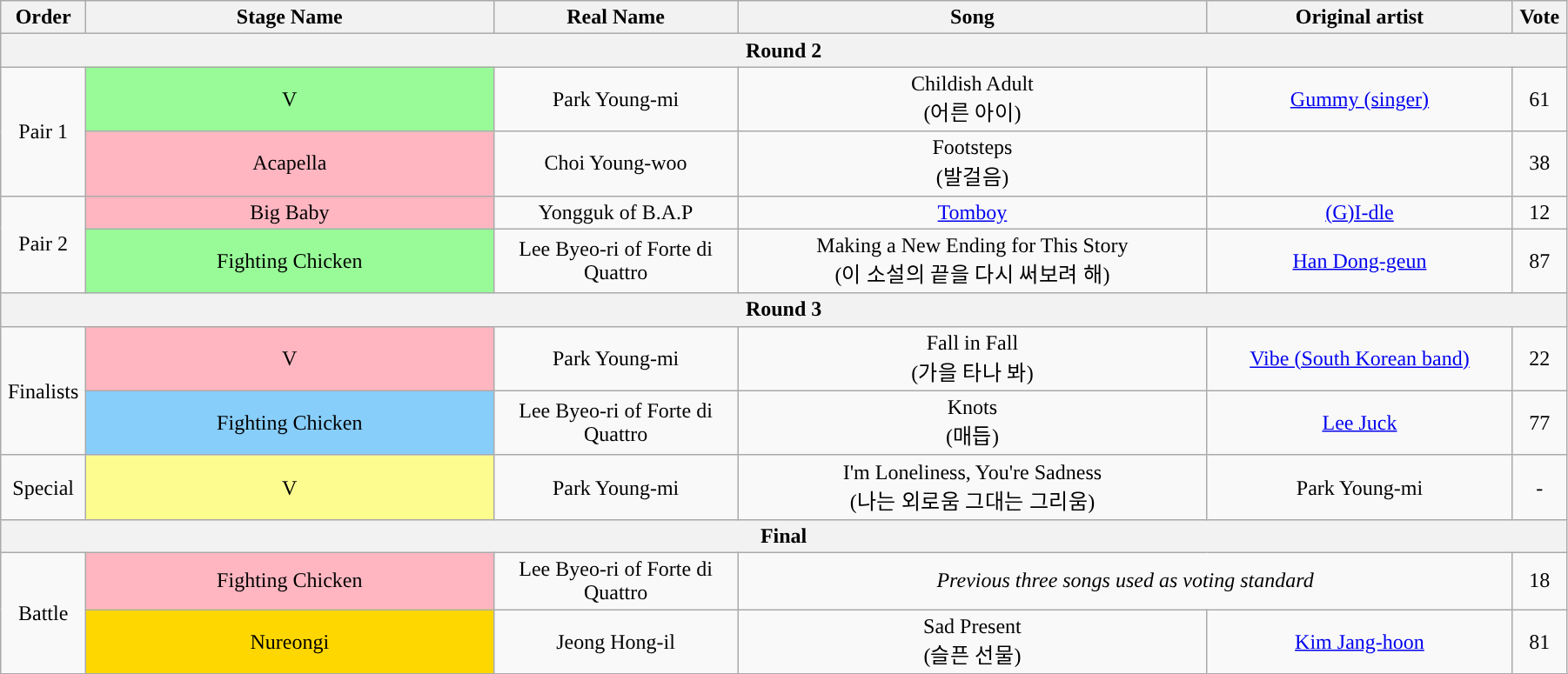<table class="wikitable" style="text-align:center; width:95%">
<tr>
<th style="width:1%;">Order</th>
<th style="width:20%;">Stage Name</th>
<th style="width:12%">Real Name</th>
<th style="width:23%;">Song</th>
<th style="width:15%;">Original artist</th>
<th style="width:1%;">Vote</th>
</tr>
<tr>
<th colspan=6>Round 2</th>
</tr>
<tr>
<td rowspan=2>Pair 1</td>
<td bgcolor="palegreen">V</td>
<td>Park Young-mi</td>
<td>Childish Adult<br>(어른 아이)</td>
<td><a href='#'>Gummy (singer)</a></td>
<td>61</td>
</tr>
<tr>
<td bgcolor="lightpink">Acapella</td>
<td>Choi Young-woo</td>
<td>Footsteps<br>(발걸음)</td>
<td></td>
<td>38</td>
</tr>
<tr>
<td rowspan=2>Pair 2</td>
<td bgcolor="lightpink">Big Baby</td>
<td>Yongguk of B.A.P</td>
<td><a href='#'>Tomboy</a></td>
<td><a href='#'>(G)I-dle</a></td>
<td>12</td>
</tr>
<tr>
<td bgcolor="palegreen">Fighting Chicken</td>
<td>Lee Byeo-ri of Forte di Quattro</td>
<td>Making a New Ending for This Story<br>(이 소설의 끝을 다시 써보려 해)</td>
<td><a href='#'>Han Dong-geun</a></td>
<td>87</td>
</tr>
<tr>
<th colspan=6>Round 3</th>
</tr>
<tr>
<td rowspan=2>Finalists</td>
<td bgcolor="lightpink">V</td>
<td>Park Young-mi</td>
<td>Fall in Fall<br>(가을 타나 봐)</td>
<td><a href='#'>Vibe (South Korean band)</a></td>
<td>22</td>
</tr>
<tr>
<td bgcolor="lightskyblue">Fighting Chicken</td>
<td>Lee Byeo-ri of Forte di Quattro</td>
<td>Knots<br>(매듭)</td>
<td><a href='#'>Lee Juck</a></td>
<td>77</td>
</tr>
<tr>
<td>Special</td>
<td bgcolor="#FDFC8F">V</td>
<td>Park Young-mi</td>
<td>I'm Loneliness, You're Sadness<br>(나는 외로움 그대는 그리움)</td>
<td>Park Young-mi</td>
<td>-</td>
</tr>
<tr>
<th colspan=6>Final</th>
</tr>
<tr>
<td rowspan=2>Battle</td>
<td bgcolor="lightpink">Fighting Chicken</td>
<td>Lee Byeo-ri of Forte di Quattro</td>
<td colspan=2><em>Previous three songs used as voting standard</em></td>
<td>18</td>
</tr>
<tr>
<td bgcolor="gold">Nureongi</td>
<td>Jeong Hong-il</td>
<td>Sad Present<br>(슬픈 선물)</td>
<td><a href='#'>Kim Jang-hoon</a></td>
<td>81</td>
</tr>
</table>
